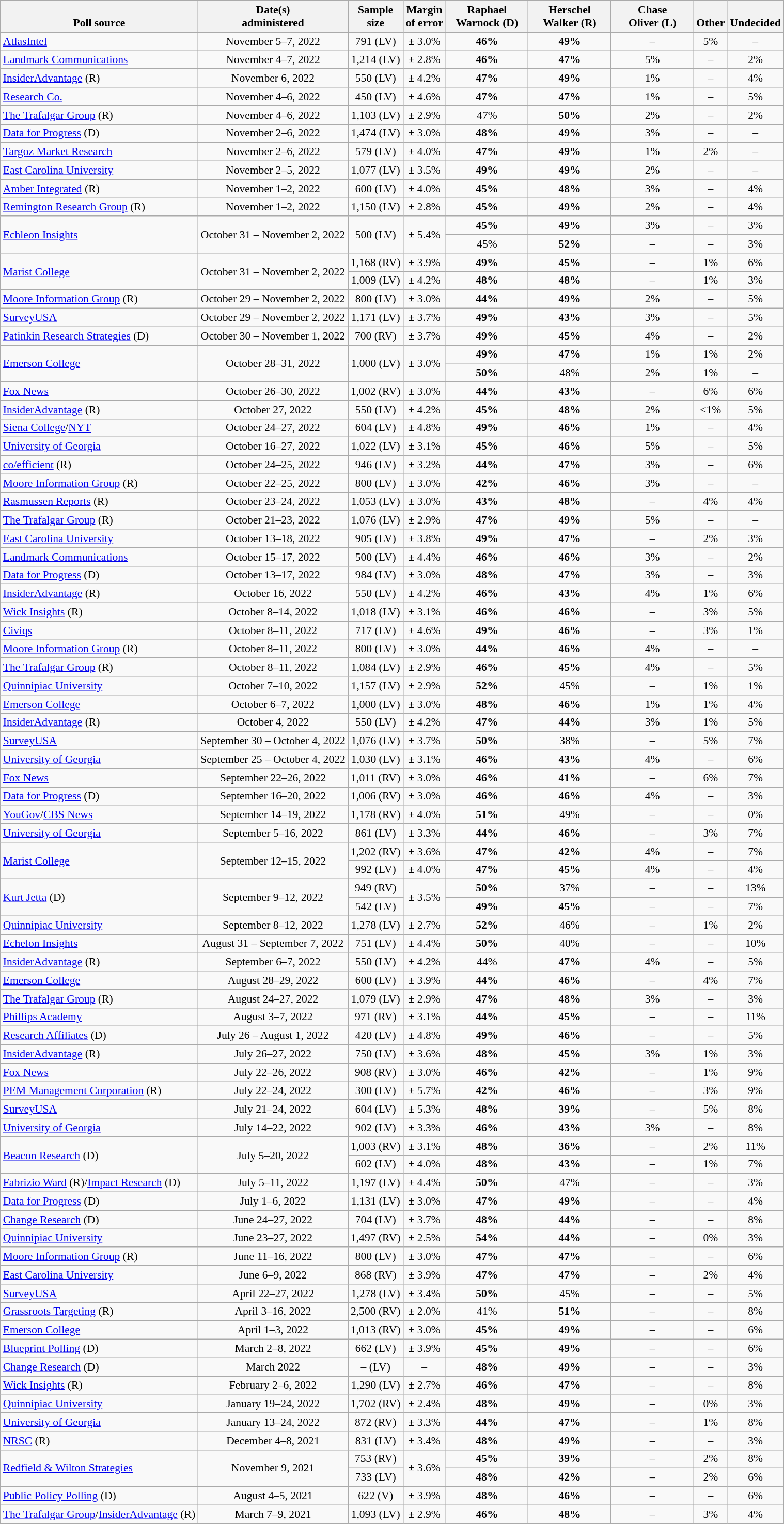<table class="wikitable" style="font-size:90%;text-align:center;">
<tr style="vertical-align:bottom">
<th>Poll source</th>
<th>Date(s)<br>administered</th>
<th>Sample<br>size</th>
<th>Margin<br>of error</th>
<th style="width:100px;">Raphael<br>Warnock (D)</th>
<th style="width:100px;">Herschel<br>Walker (R)</th>
<th style="width:100px;">Chase<br>Oliver (L)</th>
<th>Other</th>
<th>Undecided</th>
</tr>
<tr>
<td style="text-align:left;"><a href='#'>AtlasIntel</a></td>
<td>November 5–7, 2022</td>
<td>791 (LV)</td>
<td>± 3.0%</td>
<td><strong>46%</strong></td>
<td><strong>49%</strong></td>
<td>–</td>
<td>5%</td>
<td>–</td>
</tr>
<tr>
<td style="text-align:left;"><a href='#'>Landmark Communications</a></td>
<td>November 4–7, 2022</td>
<td>1,214 (LV)</td>
<td>± 2.8%</td>
<td><strong>46%</strong></td>
<td><strong>47%</strong></td>
<td>5%</td>
<td>–</td>
<td>2%</td>
</tr>
<tr>
<td style="text-align:left;"><a href='#'>InsiderAdvantage</a> (R)</td>
<td>November 6, 2022</td>
<td>550 (LV)</td>
<td>± 4.2%</td>
<td><strong>47%</strong></td>
<td><strong>49%</strong></td>
<td>1%</td>
<td>–</td>
<td>4%</td>
</tr>
<tr>
<td style="text-align:left;"><a href='#'>Research Co.</a></td>
<td>November 4–6, 2022</td>
<td>450 (LV)</td>
<td>± 4.6%</td>
<td><strong>47%</strong></td>
<td><strong>47%</strong></td>
<td>1%</td>
<td>–</td>
<td>5%</td>
</tr>
<tr>
<td style="text-align:left;"><a href='#'>The Trafalgar Group</a> (R)</td>
<td>November 4–6, 2022</td>
<td>1,103 (LV)</td>
<td>± 2.9%</td>
<td>47%</td>
<td><strong>50%</strong></td>
<td>2%</td>
<td>–</td>
<td>2%</td>
</tr>
<tr>
<td style="text-align:left;"><a href='#'>Data for Progress</a> (D)</td>
<td>November 2–6, 2022</td>
<td>1,474 (LV)</td>
<td>± 3.0%</td>
<td><strong>48%</strong></td>
<td><strong>49%</strong></td>
<td>3%</td>
<td>–</td>
<td>–</td>
</tr>
<tr>
<td style="text-align:left;"><a href='#'>Targoz Market Research</a></td>
<td>November 2–6, 2022</td>
<td>579 (LV)</td>
<td>± 4.0%</td>
<td><strong>47%</strong></td>
<td><strong>49%</strong></td>
<td>1%</td>
<td>2%</td>
<td>–</td>
</tr>
<tr>
<td style="text-align:left;"><a href='#'>East Carolina University</a></td>
<td>November 2–5, 2022</td>
<td>1,077 (LV)</td>
<td>± 3.5%</td>
<td><strong>49%</strong></td>
<td><strong>49%</strong></td>
<td>2%</td>
<td>–</td>
<td>–</td>
</tr>
<tr>
<td style="text-align:left;"><a href='#'>Amber Integrated</a> (R)</td>
<td>November 1–2, 2022</td>
<td>600 (LV)</td>
<td>± 4.0%</td>
<td><strong>45%</strong></td>
<td><strong>48%</strong></td>
<td>3%</td>
<td>–</td>
<td>4%</td>
</tr>
<tr>
<td style="text-align:left;"><a href='#'>Remington Research Group</a> (R)</td>
<td>November 1–2, 2022</td>
<td>1,150 (LV)</td>
<td>± 2.8%</td>
<td><strong>45%</strong></td>
<td><strong>49%</strong></td>
<td>2%</td>
<td>–</td>
<td>4%</td>
</tr>
<tr>
<td style="text-align:left;" rowspan="2"><a href='#'>Echleon Insights</a></td>
<td rowspan="2">October 31 – November 2, 2022</td>
<td rowspan="2">500 (LV)</td>
<td rowspan="2">± 5.4%</td>
<td><strong>45%</strong></td>
<td><strong>49%</strong></td>
<td>3%</td>
<td>–</td>
<td>3%</td>
</tr>
<tr>
<td>45%</td>
<td><strong>52%</strong></td>
<td>–</td>
<td>–</td>
<td>3%</td>
</tr>
<tr>
<td style="text-align:left;" rowspan="2"><a href='#'>Marist College</a></td>
<td rowspan="2">October 31 – November 2, 2022</td>
<td>1,168 (RV)</td>
<td>± 3.9%</td>
<td><strong>49%</strong></td>
<td><strong>45%</strong></td>
<td>–</td>
<td>1%</td>
<td>6%</td>
</tr>
<tr>
<td>1,009 (LV)</td>
<td>± 4.2%</td>
<td><strong>48%</strong></td>
<td><strong>48%</strong></td>
<td>–</td>
<td>1%</td>
<td>3%</td>
</tr>
<tr>
<td style="text-align:left;"><a href='#'>Moore Information Group</a> (R)</td>
<td>October 29 – November 2, 2022</td>
<td>800 (LV)</td>
<td>± 3.0%</td>
<td><strong>44%</strong></td>
<td><strong>49%</strong></td>
<td>2%</td>
<td>–</td>
<td>5%</td>
</tr>
<tr>
<td style="text-align:left;"><a href='#'>SurveyUSA</a></td>
<td>October 29 – November 2, 2022</td>
<td>1,171 (LV)</td>
<td>± 3.7%</td>
<td><strong>49%</strong></td>
<td><strong>43%</strong></td>
<td>3%</td>
<td>–</td>
<td>5%</td>
</tr>
<tr>
<td style="text-align:left;"><a href='#'>Patinkin Research Strategies</a> (D)</td>
<td>October 30 – November 1, 2022</td>
<td>700 (RV)</td>
<td>± 3.7%</td>
<td><strong>49%</strong></td>
<td><strong>45%</strong></td>
<td>4%</td>
<td>–</td>
<td>2%</td>
</tr>
<tr>
<td style="text-align:left;" rowspan="2"><a href='#'>Emerson College</a></td>
<td rowspan="2">October 28–31, 2022</td>
<td rowspan="2">1,000 (LV)</td>
<td rowspan="2">± 3.0%</td>
<td><strong>49%</strong></td>
<td><strong>47%</strong></td>
<td>1%</td>
<td>1%</td>
<td>2%</td>
</tr>
<tr>
<td><strong>50%</strong></td>
<td>48%</td>
<td>2%</td>
<td>1%</td>
<td>–</td>
</tr>
<tr>
<td style="text-align:left;"><a href='#'>Fox News</a></td>
<td>October 26–30, 2022</td>
<td>1,002 (RV)</td>
<td>± 3.0%</td>
<td><strong>44%</strong></td>
<td><strong>43%</strong></td>
<td>–</td>
<td>6%</td>
<td>6%</td>
</tr>
<tr>
<td style="text-align:left;"><a href='#'>InsiderAdvantage</a> (R)</td>
<td>October 27, 2022</td>
<td>550 (LV)</td>
<td>± 4.2%</td>
<td><strong>45%</strong></td>
<td><strong>48%</strong></td>
<td>2%</td>
<td><1%</td>
<td>5%</td>
</tr>
<tr>
<td style="text-align:left;"><a href='#'>Siena College</a>/<a href='#'>NYT</a></td>
<td>October 24–27, 2022</td>
<td>604 (LV)</td>
<td>± 4.8%</td>
<td><strong>49%</strong></td>
<td><strong>46%</strong></td>
<td>1%</td>
<td>–</td>
<td>4%</td>
</tr>
<tr>
<td style="text-align:left;"><a href='#'>University of Georgia</a></td>
<td>October 16–27, 2022</td>
<td>1,022 (LV)</td>
<td>± 3.1%</td>
<td><strong>45%</strong></td>
<td><strong>46%</strong></td>
<td>5%</td>
<td>–</td>
<td>5%</td>
</tr>
<tr>
<td style="text-align:left;"><a href='#'>co/efficient</a> (R)</td>
<td>October 24–25, 2022</td>
<td>946 (LV)</td>
<td>± 3.2%</td>
<td><strong>44%</strong></td>
<td><strong>47%</strong></td>
<td>3%</td>
<td>–</td>
<td>6%</td>
</tr>
<tr>
<td style="text-align:left;"><a href='#'>Moore Information Group</a> (R)</td>
<td>October 22–25, 2022</td>
<td>800 (LV)</td>
<td>± 3.0%</td>
<td><strong>42%</strong></td>
<td><strong>46%</strong></td>
<td>3%</td>
<td>–</td>
<td>–</td>
</tr>
<tr>
<td style="text-align:left;"><a href='#'>Rasmussen Reports</a> (R)</td>
<td>October 23–24, 2022</td>
<td>1,053 (LV)</td>
<td>± 3.0%</td>
<td><strong>43%</strong></td>
<td><strong>48%</strong></td>
<td>–</td>
<td>4%</td>
<td>4%</td>
</tr>
<tr>
<td style="text-align:left;"><a href='#'>The Trafalgar Group</a> (R)</td>
<td>October 21–23, 2022</td>
<td>1,076 (LV)</td>
<td>± 2.9%</td>
<td><strong>47%</strong></td>
<td><strong>49%</strong></td>
<td>5%</td>
<td>–</td>
<td>–</td>
</tr>
<tr>
<td style="text-align:left;"><a href='#'>East Carolina University</a></td>
<td>October 13–18, 2022</td>
<td>905 (LV)</td>
<td>± 3.8%</td>
<td><strong>49%</strong></td>
<td><strong>47%</strong></td>
<td>–</td>
<td>2%</td>
<td>3%</td>
</tr>
<tr>
<td style="text-align:left;"><a href='#'>Landmark Communications</a></td>
<td>October 15–17, 2022</td>
<td>500 (LV)</td>
<td>± 4.4%</td>
<td><strong>46%</strong></td>
<td><strong>46%</strong></td>
<td>3%</td>
<td>–</td>
<td>2%</td>
</tr>
<tr>
<td style="text-align:left;"><a href='#'>Data for Progress</a> (D)</td>
<td>October 13–17, 2022</td>
<td>984 (LV)</td>
<td>± 3.0%</td>
<td><strong>48%</strong></td>
<td><strong>47%</strong></td>
<td>3%</td>
<td>–</td>
<td>3%</td>
</tr>
<tr>
<td style="text-align:left;"><a href='#'>InsiderAdvantage</a> (R)</td>
<td>October 16, 2022</td>
<td>550 (LV)</td>
<td>± 4.2%</td>
<td><strong>46%</strong></td>
<td><strong>43%</strong></td>
<td>4%</td>
<td>1%</td>
<td>6%</td>
</tr>
<tr>
<td style="text-align:left;"><a href='#'>Wick Insights</a> (R)</td>
<td>October 8–14, 2022</td>
<td>1,018 (LV)</td>
<td>± 3.1%</td>
<td><strong>46%</strong></td>
<td><strong>46%</strong></td>
<td>–</td>
<td>3%</td>
<td>5%</td>
</tr>
<tr>
<td style="text-align:left;"><a href='#'>Civiqs</a></td>
<td>October 8–11, 2022</td>
<td>717 (LV)</td>
<td>± 4.6%</td>
<td><strong>49%</strong></td>
<td><strong>46%</strong></td>
<td>–</td>
<td>3%</td>
<td>1%</td>
</tr>
<tr>
<td style="text-align:left;"><a href='#'>Moore Information Group</a> (R)</td>
<td>October 8–11, 2022</td>
<td>800 (LV)</td>
<td>± 3.0%</td>
<td><strong>44%</strong></td>
<td><strong>46%</strong></td>
<td>4%</td>
<td>–</td>
<td>–</td>
</tr>
<tr>
<td style="text-align:left;"><a href='#'>The Trafalgar Group</a> (R)</td>
<td>October 8–11, 2022</td>
<td>1,084 (LV)</td>
<td>± 2.9%</td>
<td><strong>46%</strong></td>
<td><strong>45%</strong></td>
<td>4%</td>
<td>–</td>
<td>5%</td>
</tr>
<tr>
<td style="text-align:left;"><a href='#'>Quinnipiac University</a></td>
<td>October 7–10, 2022</td>
<td>1,157 (LV)</td>
<td>± 2.9%</td>
<td><strong>52%</strong></td>
<td>45%</td>
<td>–</td>
<td>1%</td>
<td>1%</td>
</tr>
<tr>
<td style="text-align:left;"><a href='#'>Emerson College</a></td>
<td>October 6–7, 2022</td>
<td>1,000 (LV)</td>
<td>± 3.0%</td>
<td><strong>48%</strong></td>
<td><strong>46%</strong></td>
<td>1%</td>
<td>1%</td>
<td>4%</td>
</tr>
<tr>
<td style="text-align:left;"><a href='#'>InsiderAdvantage</a> (R)</td>
<td>October 4, 2022</td>
<td>550 (LV)</td>
<td>± 4.2%</td>
<td><strong>47%</strong></td>
<td><strong>44%</strong></td>
<td>3%</td>
<td>1%</td>
<td>5%</td>
</tr>
<tr>
<td style="text-align:left;"><a href='#'>SurveyUSA</a></td>
<td>September 30 – October 4, 2022</td>
<td>1,076 (LV)</td>
<td>± 3.7%</td>
<td><strong>50%</strong></td>
<td>38%</td>
<td>–</td>
<td>5%</td>
<td>7%</td>
</tr>
<tr>
<td style="text-align:left;"><a href='#'>University of Georgia</a></td>
<td>September 25 – October 4, 2022</td>
<td>1,030 (LV)</td>
<td>± 3.1%</td>
<td><strong>46%</strong></td>
<td><strong>43%</strong></td>
<td>4%</td>
<td>–</td>
<td>6%</td>
</tr>
<tr>
<td style="text-align:left;"><a href='#'>Fox News</a></td>
<td>September 22–26, 2022</td>
<td>1,011 (RV)</td>
<td>± 3.0%</td>
<td><strong>46%</strong></td>
<td><strong>41%</strong></td>
<td>–</td>
<td>6%</td>
<td>7%</td>
</tr>
<tr>
<td style="text-align:left;"><a href='#'>Data for Progress</a> (D)</td>
<td>September 16–20, 2022</td>
<td>1,006 (RV)</td>
<td>± 3.0%</td>
<td><strong>46%</strong></td>
<td><strong>46%</strong></td>
<td>4%</td>
<td>–</td>
<td>3%</td>
</tr>
<tr>
<td style="text-align:left;"><a href='#'>YouGov</a>/<a href='#'>CBS News</a></td>
<td>September 14–19, 2022</td>
<td>1,178 (RV)</td>
<td>± 4.0%</td>
<td><strong>51%</strong></td>
<td>49%</td>
<td>–</td>
<td>–</td>
<td>0%</td>
</tr>
<tr>
<td style="text-align:left;"><a href='#'>University of Georgia</a></td>
<td>September 5–16, 2022</td>
<td>861 (LV)</td>
<td>± 3.3%</td>
<td><strong>44%</strong></td>
<td><strong>46%</strong></td>
<td>–</td>
<td>3%</td>
<td>7%</td>
</tr>
<tr>
<td style="text-align:left;" rowspan="2"><a href='#'>Marist College</a></td>
<td rowspan="2">September 12–15, 2022</td>
<td>1,202 (RV)</td>
<td>± 3.6%</td>
<td><strong>47%</strong></td>
<td><strong>42%</strong></td>
<td>4%</td>
<td>–</td>
<td>7%</td>
</tr>
<tr>
<td>992 (LV)</td>
<td>± 4.0%</td>
<td><strong>47%</strong></td>
<td><strong>45%</strong></td>
<td>4%</td>
<td>–</td>
<td>4%</td>
</tr>
<tr>
<td style="text-align:left;" rowspan="2"><a href='#'>Kurt Jetta</a> (D)</td>
<td rowspan="2">September 9–12, 2022</td>
<td>949 (RV)</td>
<td rowspan="2">± 3.5%</td>
<td><strong>50%</strong></td>
<td>37%</td>
<td>–</td>
<td>–</td>
<td>13%</td>
</tr>
<tr>
<td>542 (LV)</td>
<td><strong>49%</strong></td>
<td><strong>45%</strong></td>
<td>–</td>
<td>–</td>
<td>7%</td>
</tr>
<tr>
<td style="text-align:left;"><a href='#'>Quinnipiac University</a></td>
<td>September 8–12, 2022</td>
<td>1,278 (LV)</td>
<td>± 2.7%</td>
<td><strong>52%</strong></td>
<td>46%</td>
<td>–</td>
<td>1%</td>
<td>2%</td>
</tr>
<tr>
<td style="text-align:left;"><a href='#'>Echelon Insights</a></td>
<td>August 31 – September 7, 2022</td>
<td>751 (LV)</td>
<td>± 4.4%</td>
<td><strong>50%</strong></td>
<td>40%</td>
<td>–</td>
<td>–</td>
<td>10%</td>
</tr>
<tr>
<td style="text-align:left;"><a href='#'>InsiderAdvantage</a> (R)</td>
<td>September 6–7, 2022</td>
<td>550 (LV)</td>
<td>± 4.2%</td>
<td>44%</td>
<td><strong>47%</strong></td>
<td>4%</td>
<td>–</td>
<td>5%</td>
</tr>
<tr>
<td style="text-align:left;"><a href='#'>Emerson College</a></td>
<td>August 28–29, 2022</td>
<td>600 (LV)</td>
<td>± 3.9%</td>
<td><strong>44%</strong></td>
<td><strong>46%</strong></td>
<td>–</td>
<td>4%</td>
<td>7%</td>
</tr>
<tr>
<td style="text-align:left;"><a href='#'>The Trafalgar Group</a> (R)</td>
<td>August 24–27, 2022</td>
<td>1,079 (LV)</td>
<td>± 2.9%</td>
<td><strong>47%</strong></td>
<td><strong>48%</strong></td>
<td>3%</td>
<td>–</td>
<td>3%</td>
</tr>
<tr>
<td style="text-align:left;"><a href='#'>Phillips Academy</a></td>
<td>August 3–7, 2022</td>
<td>971 (RV)</td>
<td>± 3.1%</td>
<td><strong>44%</strong></td>
<td><strong>45%</strong></td>
<td>–</td>
<td>–</td>
<td>11%</td>
</tr>
<tr>
<td style="text-align:left;"><a href='#'>Research Affiliates</a> (D)</td>
<td>July 26 – August 1, 2022</td>
<td>420 (LV)</td>
<td>± 4.8%</td>
<td><strong>49%</strong></td>
<td><strong>46%</strong></td>
<td>–</td>
<td>–</td>
<td>5%</td>
</tr>
<tr>
<td style="text-align:left;"><a href='#'>InsiderAdvantage</a> (R)</td>
<td>July 26–27, 2022</td>
<td>750 (LV)</td>
<td>± 3.6%</td>
<td><strong>48%</strong></td>
<td><strong>45%</strong></td>
<td>3%</td>
<td>1%</td>
<td>3%</td>
</tr>
<tr>
<td style="text-align:left;"><a href='#'>Fox News</a></td>
<td>July 22–26, 2022</td>
<td>908 (RV)</td>
<td>± 3.0%</td>
<td><strong>46%</strong></td>
<td><strong>42%</strong></td>
<td>–</td>
<td>1%</td>
<td>9%</td>
</tr>
<tr>
<td style="text-align:left;"><a href='#'>PEM Management Corporation</a> (R)</td>
<td>July 22–24, 2022</td>
<td>300 (LV)</td>
<td>± 5.7%</td>
<td><strong>42%</strong></td>
<td><strong>46%</strong></td>
<td>–</td>
<td>3%</td>
<td>9%</td>
</tr>
<tr>
<td style="text-align:left;"><a href='#'>SurveyUSA</a></td>
<td>July 21–24, 2022</td>
<td>604 (LV)</td>
<td>± 5.3%</td>
<td><strong>48%</strong></td>
<td><strong>39%</strong></td>
<td>–</td>
<td>5%</td>
<td>8%</td>
</tr>
<tr>
<td style="text-align:left;"><a href='#'>University of Georgia</a></td>
<td>July 14–22, 2022</td>
<td>902 (LV)</td>
<td>± 3.3%</td>
<td><strong>46%</strong></td>
<td><strong>43%</strong></td>
<td>3%</td>
<td>–</td>
<td>8%</td>
</tr>
<tr>
<td style="text-align:left;" rowspan="2"><a href='#'>Beacon Research</a> (D)</td>
<td rowspan="2">July 5–20, 2022</td>
<td>1,003 (RV)</td>
<td>± 3.1%</td>
<td><strong>48%</strong></td>
<td><strong>36%</strong></td>
<td>–</td>
<td>2%</td>
<td>11%</td>
</tr>
<tr>
<td>602 (LV)</td>
<td>± 4.0%</td>
<td><strong>48%</strong></td>
<td><strong>43%</strong></td>
<td>–</td>
<td>1%</td>
<td>7%</td>
</tr>
<tr>
<td style="text-align:left;"><a href='#'>Fabrizio Ward</a> (R)/<a href='#'>Impact Research</a> (D)</td>
<td>July 5–11, 2022</td>
<td>1,197 (LV)</td>
<td>± 4.4%</td>
<td><strong>50%</strong></td>
<td>47%</td>
<td>–</td>
<td>–</td>
<td>3%</td>
</tr>
<tr>
<td style="text-align:left;"><a href='#'>Data for Progress</a> (D)</td>
<td>July 1–6, 2022</td>
<td>1,131 (LV)</td>
<td>± 3.0%</td>
<td><strong>47%</strong></td>
<td><strong>49%</strong></td>
<td>–</td>
<td>–</td>
<td>4%</td>
</tr>
<tr>
<td style="text-align:left;"><a href='#'>Change Research</a> (D)</td>
<td>June 24–27, 2022</td>
<td>704 (LV)</td>
<td>± 3.7%</td>
<td><strong>48%</strong></td>
<td><strong>44%</strong></td>
<td>–</td>
<td>–</td>
<td>8%</td>
</tr>
<tr>
<td style="text-align:left;"><a href='#'>Quinnipiac University</a></td>
<td>June 23–27, 2022</td>
<td>1,497 (RV)</td>
<td>± 2.5%</td>
<td><strong>54%</strong></td>
<td><strong>44%</strong></td>
<td>–</td>
<td>0%</td>
<td>3%</td>
</tr>
<tr>
<td style="text-align:left;"><a href='#'>Moore Information Group</a> (R)</td>
<td>June 11–16, 2022</td>
<td>800 (LV)</td>
<td>± 3.0%</td>
<td><strong>47%</strong></td>
<td><strong>47%</strong></td>
<td>–</td>
<td>–</td>
<td>6%</td>
</tr>
<tr>
<td style="text-align:left;"><a href='#'>East Carolina University</a></td>
<td>June 6–9, 2022</td>
<td>868 (RV)</td>
<td>± 3.9%</td>
<td><strong>47%</strong></td>
<td><strong>47%</strong></td>
<td>–</td>
<td>2%</td>
<td>4%</td>
</tr>
<tr>
<td style="text-align:left;"><a href='#'>SurveyUSA</a></td>
<td>April 22–27, 2022</td>
<td>1,278 (LV)</td>
<td>± 3.4%</td>
<td><strong>50%</strong></td>
<td>45%</td>
<td>–</td>
<td>–</td>
<td>5%</td>
</tr>
<tr>
<td style="text-align:left;"><a href='#'>Grassroots Targeting</a> (R)</td>
<td>April 3–16, 2022</td>
<td>2,500 (RV)</td>
<td>± 2.0%</td>
<td>41%</td>
<td><strong>51%</strong></td>
<td>–</td>
<td>–</td>
<td>8%</td>
</tr>
<tr>
<td style="text-align:left;"><a href='#'>Emerson College</a></td>
<td>April 1–3, 2022</td>
<td>1,013 (RV)</td>
<td>± 3.0%</td>
<td><strong>45%</strong></td>
<td><strong>49%</strong></td>
<td>–</td>
<td>–</td>
<td>6%</td>
</tr>
<tr>
<td style="text-align:left;"><a href='#'>Blueprint Polling</a> (D)</td>
<td>March 2–8, 2022</td>
<td>662 (LV)</td>
<td>± 3.9%</td>
<td><strong>45%</strong></td>
<td><strong>49%</strong></td>
<td>–</td>
<td>–</td>
<td>6%</td>
</tr>
<tr>
<td style="text-align:left;"><a href='#'>Change Research</a> (D)</td>
<td>March 2022</td>
<td>– (LV)</td>
<td>–</td>
<td><strong>48%</strong></td>
<td><strong>49%</strong></td>
<td>–</td>
<td>–</td>
<td>3%</td>
</tr>
<tr>
<td style="text-align:left;"><a href='#'>Wick Insights</a> (R)</td>
<td>February 2–6, 2022</td>
<td>1,290 (LV)</td>
<td>± 2.7%</td>
<td><strong>46%</strong></td>
<td><strong>47%</strong></td>
<td>–</td>
<td>–</td>
<td>8%</td>
</tr>
<tr>
<td style="text-align:left;"><a href='#'>Quinnipiac University</a></td>
<td>January 19–24, 2022</td>
<td>1,702 (RV)</td>
<td>± 2.4%</td>
<td><strong>48%</strong></td>
<td><strong>49%</strong></td>
<td>–</td>
<td>0%</td>
<td>3%</td>
</tr>
<tr>
<td style="text-align:left;"><a href='#'>University of Georgia</a></td>
<td>January 13–24, 2022</td>
<td>872 (RV)</td>
<td>± 3.3%</td>
<td><strong>44%</strong></td>
<td><strong>47%</strong></td>
<td>–</td>
<td>1%</td>
<td>8%</td>
</tr>
<tr>
<td style="text-align:left;"><a href='#'>NRSC</a> (R)</td>
<td>December 4–8, 2021</td>
<td>831 (LV)</td>
<td>± 3.4%</td>
<td><strong>48%</strong></td>
<td><strong>49%</strong></td>
<td>–</td>
<td>–</td>
<td>3%</td>
</tr>
<tr>
<td style="text-align:left;" rowspan="2"><a href='#'>Redfield & Wilton Strategies</a></td>
<td rowspan="2">November 9, 2021</td>
<td>753 (RV)</td>
<td rowspan="2">± 3.6%</td>
<td><strong>45%</strong></td>
<td><strong>39%</strong></td>
<td>–</td>
<td>2%</td>
<td>8%</td>
</tr>
<tr>
<td>733 (LV)</td>
<td><strong>48%</strong></td>
<td><strong>42%</strong></td>
<td>–</td>
<td>2%</td>
<td>6%</td>
</tr>
<tr>
<td style="text-align:left;"><a href='#'>Public Policy Polling</a> (D)</td>
<td>August 4–5, 2021</td>
<td>622 (V)</td>
<td>± 3.9%</td>
<td><strong>48%</strong></td>
<td><strong>46%</strong></td>
<td>–</td>
<td>–</td>
<td>6%</td>
</tr>
<tr>
<td style="text-align:left;"><a href='#'>The Trafalgar Group</a>/<a href='#'>InsiderAdvantage</a> (R)</td>
<td>March 7–9, 2021</td>
<td>1,093 (LV)</td>
<td>± 2.9%</td>
<td><strong>46%</strong></td>
<td><strong>48%</strong></td>
<td>–</td>
<td>3%</td>
<td>4%</td>
</tr>
</table>
